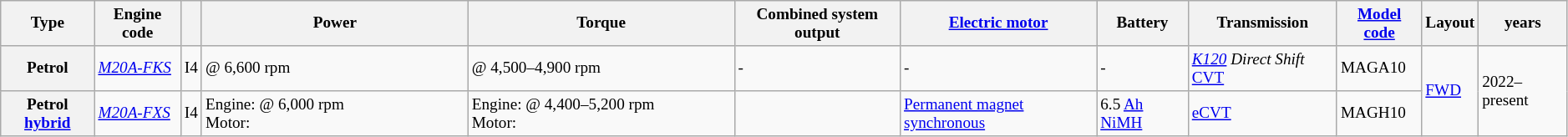<table class="wikitable" style="text-align:left; font-size:80%;">
<tr>
<th>Type</th>
<th>Engine code</th>
<th></th>
<th width="17%">Power</th>
<th width="17%">Torque</th>
<th>Combined system output</th>
<th><a href='#'>Electric motor</a></th>
<th>Battery</th>
<th>Transmission</th>
<th><a href='#'>Model code</a></th>
<th>Layout</th>
<th> years</th>
</tr>
<tr>
<th>Petrol</th>
<td><em><a href='#'>M20A-FKS</a></em></td>
<td> I4</td>
<td> @ 6,600 rpm</td>
<td> @ 4,500–4,900 rpm</td>
<td>-</td>
<td>-</td>
<td>-</td>
<td><em><a href='#'>K120</a> Direct Shift</em> <a href='#'>CVT</a></td>
<td>MAGA10</td>
<td rowspan="2"><a href='#'>FWD</a></td>
<td rowspan="2">2022–present</td>
</tr>
<tr>
<th>Petrol <a href='#'>hybrid</a></th>
<td><em><a href='#'>M20A-FXS</a></em></td>
<td> I4</td>
<td>Engine:  @ 6,000 rpm<br>Motor: </td>
<td>Engine:  @ 4,400–5,200 rpm<br>Motor: </td>
<td></td>
<td><a href='#'>Permanent magnet synchronous</a></td>
<td>6.5 <a href='#'>Ah</a> <a href='#'>NiMH</a></td>
<td><a href='#'>eCVT</a></td>
<td>MAGH10</td>
</tr>
</table>
